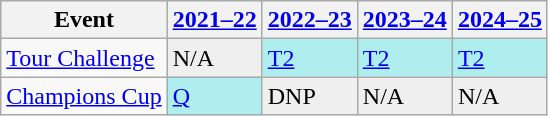<table class="wikitable">
<tr>
<th>Event</th>
<th><a href='#'>2021–22</a></th>
<th><a href='#'>2022–23</a></th>
<th><a href='#'>2023–24</a></th>
<th><a href='#'>2024–25</a></th>
</tr>
<tr>
<td><a href='#'>Tour Challenge</a></td>
<td style="background:#EFEFEF;">N/A</td>
<td style="background:#afeeee;"><a href='#'>T2</a></td>
<td style="background:#afeeee;"><a href='#'>T2</a></td>
<td style="background:#afeeee;"><a href='#'>T2</a></td>
</tr>
<tr>
<td><a href='#'>Champions Cup</a></td>
<td style="background:#afeeee;"><a href='#'>Q</a></td>
<td style="background:#EFEFEF;">DNP</td>
<td style="background:#EFEFEF;">N/A</td>
<td style="background:#EFEFEF;">N/A</td>
</tr>
</table>
